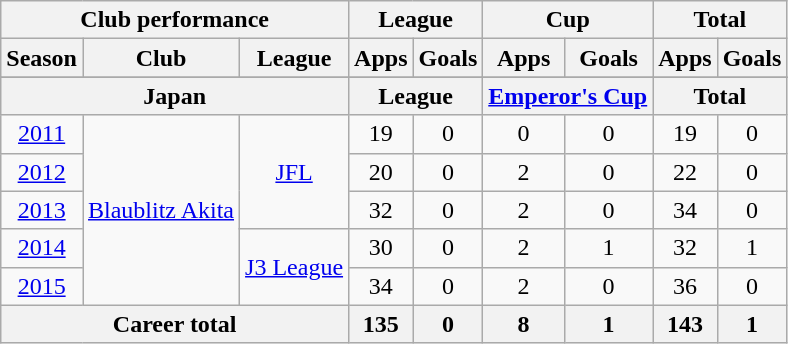<table class="wikitable" style="text-align:center">
<tr>
<th colspan=3>Club performance</th>
<th colspan=2>League</th>
<th colspan=2>Cup</th>
<th colspan=2>Total</th>
</tr>
<tr>
<th>Season</th>
<th>Club</th>
<th>League</th>
<th>Apps</th>
<th>Goals</th>
<th>Apps</th>
<th>Goals</th>
<th>Apps</th>
<th>Goals</th>
</tr>
<tr>
</tr>
<tr>
<th colspan=3>Japan</th>
<th colspan=2>League</th>
<th colspan=2><a href='#'>Emperor's Cup</a></th>
<th colspan=2>Total</th>
</tr>
<tr>
<td><a href='#'>2011</a></td>
<td rowspan="5"><a href='#'>Blaublitz Akita</a></td>
<td rowspan="3"><a href='#'>JFL</a></td>
<td>19</td>
<td>0</td>
<td>0</td>
<td>0</td>
<td>19</td>
<td>0</td>
</tr>
<tr>
<td><a href='#'>2012</a></td>
<td>20</td>
<td>0</td>
<td>2</td>
<td>0</td>
<td>22</td>
<td>0</td>
</tr>
<tr>
<td><a href='#'>2013</a></td>
<td>32</td>
<td>0</td>
<td>2</td>
<td>0</td>
<td>34</td>
<td>0</td>
</tr>
<tr>
<td><a href='#'>2014</a></td>
<td rowspan="2"><a href='#'>J3 League</a></td>
<td>30</td>
<td>0</td>
<td>2</td>
<td>1</td>
<td>32</td>
<td>1</td>
</tr>
<tr>
<td><a href='#'>2015</a></td>
<td>34</td>
<td>0</td>
<td>2</td>
<td>0</td>
<td>36</td>
<td>0</td>
</tr>
<tr>
<th colspan=3>Career total</th>
<th>135</th>
<th>0</th>
<th>8</th>
<th>1</th>
<th>143</th>
<th>1</th>
</tr>
</table>
